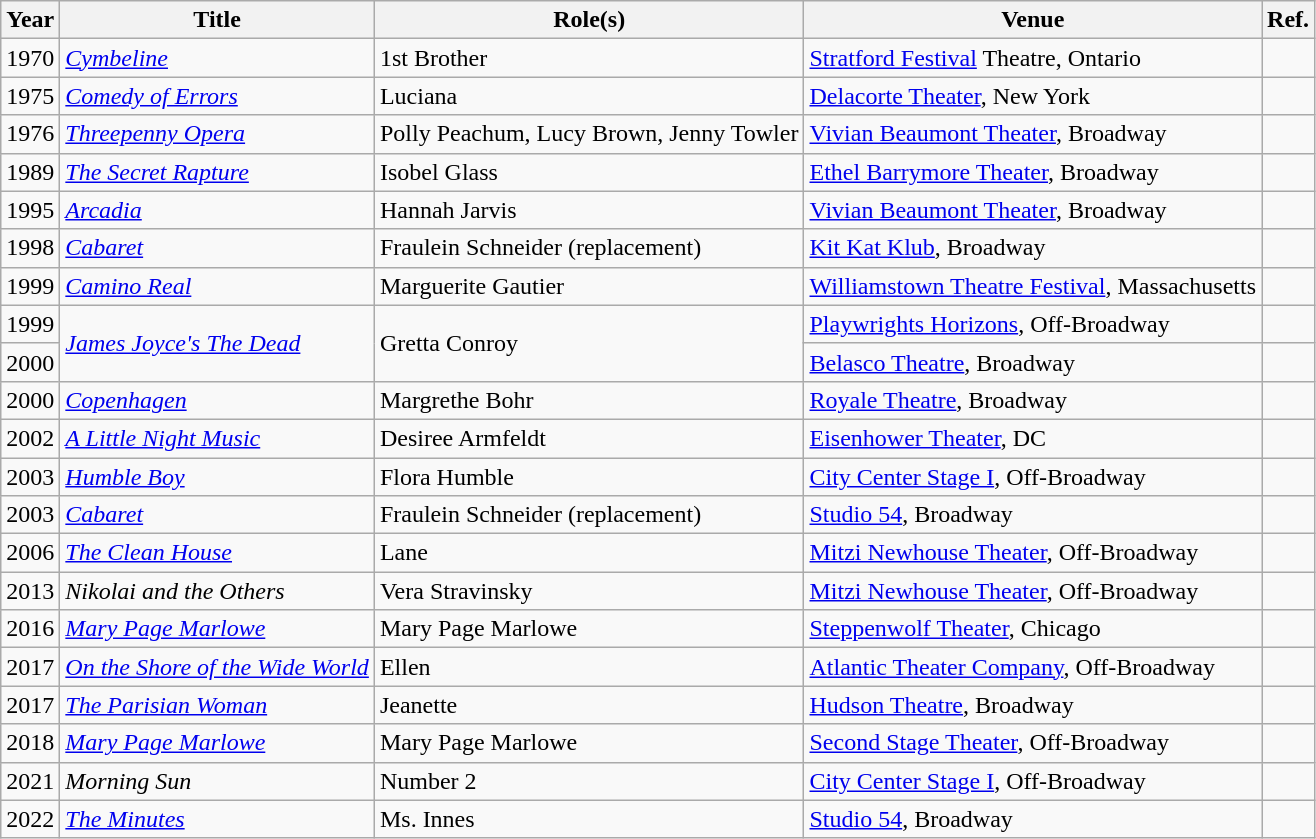<table class="wikitable">
<tr>
<th>Year</th>
<th>Title</th>
<th>Role(s)</th>
<th>Venue</th>
<th>Ref.</th>
</tr>
<tr>
<td>1970</td>
<td><em><a href='#'>Cymbeline</a></em></td>
<td>1st Brother</td>
<td><a href='#'>Stratford Festival</a> Theatre, Ontario</td>
<td></td>
</tr>
<tr>
<td>1975</td>
<td><em><a href='#'>Comedy of Errors</a></em></td>
<td>Luciana</td>
<td><a href='#'>Delacorte Theater</a>, New York</td>
<td></td>
</tr>
<tr>
<td>1976</td>
<td><em><a href='#'>Threepenny Opera</a></em></td>
<td>Polly Peachum, Lucy Brown, Jenny Towler</td>
<td><a href='#'>Vivian Beaumont Theater</a>, Broadway</td>
<td></td>
</tr>
<tr>
<td>1989</td>
<td><em><a href='#'>The Secret Rapture</a></em></td>
<td>Isobel Glass</td>
<td><a href='#'>Ethel Barrymore Theater</a>, Broadway</td>
<td></td>
</tr>
<tr>
<td>1995</td>
<td><em><a href='#'>Arcadia</a></em></td>
<td>Hannah Jarvis</td>
<td><a href='#'>Vivian Beaumont Theater</a>, Broadway</td>
<td></td>
</tr>
<tr>
<td>1998</td>
<td><em><a href='#'>Cabaret</a></em></td>
<td>Fraulein Schneider (replacement)</td>
<td><a href='#'>Kit Kat Klub</a>, Broadway</td>
<td></td>
</tr>
<tr>
<td>1999</td>
<td><em><a href='#'>Camino Real</a></em></td>
<td>Marguerite Gautier</td>
<td><a href='#'>Williamstown Theatre Festival</a>, Massachusetts</td>
<td></td>
</tr>
<tr>
<td>1999</td>
<td rowspan=2><em><a href='#'>James Joyce's The Dead</a></em></td>
<td rowspan=2>Gretta Conroy</td>
<td><a href='#'>Playwrights Horizons</a>, Off-Broadway</td>
<td></td>
</tr>
<tr>
<td>2000</td>
<td><a href='#'>Belasco Theatre</a>, Broadway</td>
<td></td>
</tr>
<tr>
<td>2000</td>
<td><em><a href='#'>Copenhagen</a></em></td>
<td>Margrethe Bohr</td>
<td><a href='#'>Royale Theatre</a>, Broadway</td>
<td></td>
</tr>
<tr>
<td>2002</td>
<td><em><a href='#'>A Little Night Music</a></em></td>
<td>Desiree Armfeldt</td>
<td><a href='#'>Eisenhower Theater</a>, DC</td>
<td></td>
</tr>
<tr>
<td>2003</td>
<td><em><a href='#'>Humble Boy</a></em></td>
<td>Flora Humble</td>
<td><a href='#'>City Center Stage I</a>, Off-Broadway</td>
<td></td>
</tr>
<tr>
<td>2003</td>
<td><em><a href='#'>Cabaret</a></em></td>
<td>Fraulein Schneider (replacement)</td>
<td><a href='#'>Studio 54</a>, Broadway</td>
<td></td>
</tr>
<tr>
<td>2006</td>
<td><em><a href='#'>The Clean House</a></em></td>
<td>Lane</td>
<td><a href='#'>Mitzi Newhouse Theater</a>, Off-Broadway</td>
<td></td>
</tr>
<tr>
<td>2013</td>
<td><em>Nikolai and the Others</em></td>
<td>Vera Stravinsky</td>
<td><a href='#'>Mitzi Newhouse Theater</a>, Off-Broadway</td>
<td></td>
</tr>
<tr>
<td>2016</td>
<td><em><a href='#'>Mary Page Marlowe</a></em></td>
<td>Mary Page Marlowe</td>
<td><a href='#'>Steppenwolf Theater</a>, Chicago</td>
<td></td>
</tr>
<tr>
<td>2017</td>
<td><em><a href='#'>On the Shore of the Wide World</a></em></td>
<td>Ellen</td>
<td><a href='#'>Atlantic Theater Company</a>, Off-Broadway</td>
<td></td>
</tr>
<tr>
<td>2017</td>
<td><em><a href='#'>The Parisian Woman</a></em></td>
<td>Jeanette</td>
<td><a href='#'>Hudson Theatre</a>, Broadway</td>
<td></td>
</tr>
<tr>
<td>2018</td>
<td><em><a href='#'>Mary Page Marlowe</a></em></td>
<td>Mary Page Marlowe</td>
<td><a href='#'>Second Stage Theater</a>, Off-Broadway</td>
<td></td>
</tr>
<tr>
<td>2021</td>
<td><em>Morning Sun</em></td>
<td>Number 2</td>
<td><a href='#'>City Center Stage I</a>, Off-Broadway</td>
<td></td>
</tr>
<tr>
<td>2022</td>
<td><em><a href='#'>The Minutes</a></em></td>
<td>Ms. Innes</td>
<td><a href='#'>Studio 54</a>, Broadway</td>
<td></td>
</tr>
</table>
